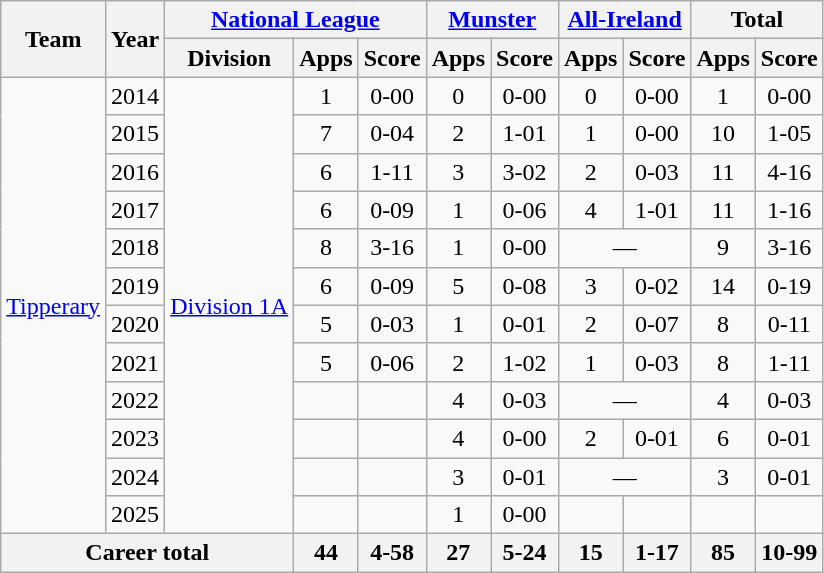<table class="wikitable" style="text-align:center">
<tr>
<th rowspan="2">Team</th>
<th rowspan="2">Year</th>
<th colspan="3"><a href='#'>National League</a></th>
<th colspan="2"><a href='#'>Munster</a></th>
<th colspan="2"><a href='#'>All-Ireland</a></th>
<th colspan="2">Total</th>
</tr>
<tr>
<th>Division</th>
<th>Apps</th>
<th>Score</th>
<th>Apps</th>
<th>Score</th>
<th>Apps</th>
<th>Score</th>
<th>Apps</th>
<th>Score</th>
</tr>
<tr>
<td rowspan="12"><a href='#'>Tipperary</a></td>
<td>2014</td>
<td rowspan="12"><a href='#'>Division 1A</a></td>
<td>1</td>
<td>0-00</td>
<td>0</td>
<td>0-00</td>
<td>0</td>
<td>0-00</td>
<td>1</td>
<td>0-00</td>
</tr>
<tr>
<td>2015</td>
<td>7</td>
<td>0-04</td>
<td>2</td>
<td>1-01</td>
<td>1</td>
<td>0-00</td>
<td>10</td>
<td>1-05</td>
</tr>
<tr>
<td>2016</td>
<td>6</td>
<td>1-11</td>
<td>3</td>
<td>3-02</td>
<td>2</td>
<td>0-03</td>
<td>11</td>
<td>4-16</td>
</tr>
<tr>
<td>2017</td>
<td>6</td>
<td>0-09</td>
<td>1</td>
<td>0-06</td>
<td>4</td>
<td>1-01</td>
<td>11</td>
<td>1-16</td>
</tr>
<tr>
<td>2018</td>
<td>8</td>
<td>3-16</td>
<td>1</td>
<td>0-00</td>
<td colspan=2>—</td>
<td>9</td>
<td>3-16</td>
</tr>
<tr>
<td>2019</td>
<td>6</td>
<td>0-09</td>
<td>5</td>
<td>0-08</td>
<td>3</td>
<td>0-02</td>
<td>14</td>
<td>0-19</td>
</tr>
<tr>
<td>2020</td>
<td>5</td>
<td>0-03</td>
<td>1</td>
<td>0-01</td>
<td>2</td>
<td>0-07</td>
<td>8</td>
<td>0-11</td>
</tr>
<tr>
<td>2021</td>
<td>5</td>
<td>0-06</td>
<td>2</td>
<td>1-02</td>
<td>1</td>
<td>0-03</td>
<td>8</td>
<td>1-11</td>
</tr>
<tr>
<td>2022</td>
<td></td>
<td></td>
<td>4</td>
<td>0-03</td>
<td colspan="2">—</td>
<td>4</td>
<td>0-03</td>
</tr>
<tr>
<td>2023</td>
<td></td>
<td></td>
<td>4</td>
<td>0-00</td>
<td>2</td>
<td>0-01</td>
<td>6</td>
<td>0-01</td>
</tr>
<tr>
<td>2024</td>
<td></td>
<td></td>
<td>3</td>
<td>0-01</td>
<td colspan="2">—</td>
<td>3</td>
<td>0-01</td>
</tr>
<tr>
<td>2025</td>
<td></td>
<td></td>
<td>1</td>
<td>0-00</td>
<td></td>
<td></td>
<td></td>
<td></td>
</tr>
<tr>
<th colspan="3">Career total</th>
<th>44</th>
<th>4-58</th>
<th>27</th>
<th>5-24</th>
<th>15</th>
<th>1-17</th>
<th>85</th>
<th>10-99</th>
</tr>
</table>
